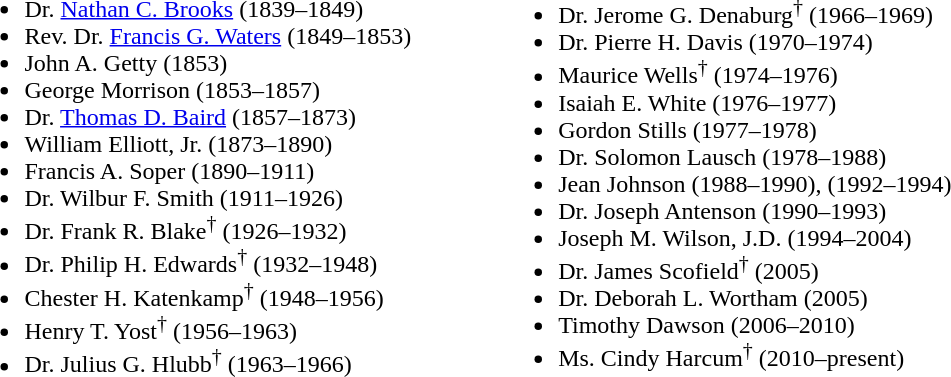<table>
<tr>
<td valign="top"><br><ul><li>Dr. <a href='#'>Nathan C. Brooks</a> (1839–1849)</li><li>Rev. Dr. <a href='#'>Francis G. Waters</a> (1849–1853)</li><li>John A. Getty (1853)</li><li>George Morrison (1853–1857)</li><li>Dr. <a href='#'>Thomas D. Baird</a> (1857–1873)</li><li>William Elliott, Jr. (1873–1890)</li><li>Francis A. Soper (1890–1911)</li><li>Dr. Wilbur F. Smith (1911–1926)</li><li>Dr. Frank R. Blake<sup>†</sup> (1926–1932)</li><li>Dr. Philip H. Edwards<sup>†</sup> (1932–1948)</li><li>Chester H. Katenkamp<sup>†</sup> (1948–1956)</li><li>Henry T. Yost<sup>†</sup> (1956–1963)</li><li>Dr. Julius G. Hlubb<sup>†</sup> (1963–1966)</li></ul></td>
<td width="50"> </td>
<td valign="top"><br><ul><li>Dr. Jerome G. Denaburg<sup>†</sup> (1966–1969)</li><li>Dr. Pierre H. Davis (1970–1974)</li><li>Maurice Wells<sup>†</sup> (1974–1976)</li><li>Isaiah E. White (1976–1977)</li><li>Gordon Stills (1977–1978)</li><li>Dr. Solomon Lausch (1978–1988)</li><li>Jean Johnson (1988–1990), (1992–1994)</li><li>Dr. Joseph Antenson (1990–1993)</li><li>Joseph M. Wilson, J.D. (1994–2004)</li><li>Dr. James Scofield<sup>†</sup> (2005)</li><li>Dr. Deborah L. Wortham (2005)</li><li>Timothy Dawson (2006–2010)</li><li>Ms. Cindy Harcum<sup>†</sup> (2010–present)</li></ul></td>
</tr>
</table>
